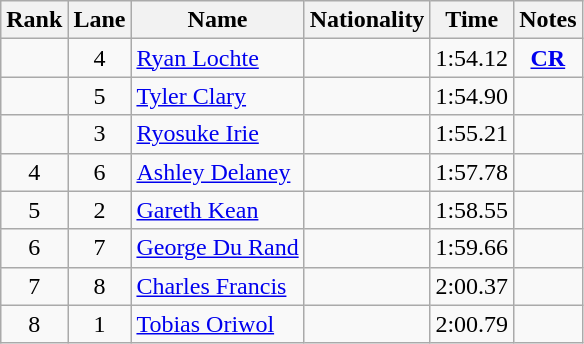<table class="wikitable sortable" style="text-align:center">
<tr>
<th>Rank</th>
<th>Lane</th>
<th>Name</th>
<th>Nationality</th>
<th>Time</th>
<th>Notes</th>
</tr>
<tr>
<td></td>
<td>4</td>
<td align=left><a href='#'>Ryan Lochte</a></td>
<td align=left></td>
<td>1:54.12</td>
<td><strong><a href='#'>CR</a></strong></td>
</tr>
<tr>
<td></td>
<td>5</td>
<td align=left><a href='#'>Tyler Clary</a></td>
<td align=left></td>
<td>1:54.90</td>
<td></td>
</tr>
<tr>
<td></td>
<td>3</td>
<td align=left><a href='#'>Ryosuke Irie</a></td>
<td align=left></td>
<td>1:55.21</td>
<td></td>
</tr>
<tr>
<td>4</td>
<td>6</td>
<td align=left><a href='#'>Ashley Delaney</a></td>
<td align=left></td>
<td>1:57.78</td>
<td></td>
</tr>
<tr>
<td>5</td>
<td>2</td>
<td align=left><a href='#'>Gareth Kean</a></td>
<td align=left></td>
<td>1:58.55</td>
<td></td>
</tr>
<tr>
<td>6</td>
<td>7</td>
<td align=left><a href='#'>George Du Rand</a></td>
<td align=left></td>
<td>1:59.66</td>
<td></td>
</tr>
<tr>
<td>7</td>
<td>8</td>
<td align=left><a href='#'>Charles Francis</a></td>
<td align=left></td>
<td>2:00.37</td>
<td></td>
</tr>
<tr>
<td>8</td>
<td>1</td>
<td align=left><a href='#'>Tobias Oriwol</a></td>
<td align=left></td>
<td>2:00.79</td>
<td></td>
</tr>
</table>
